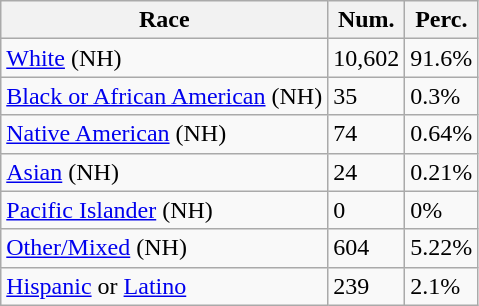<table class="wikitable">
<tr>
<th>Race</th>
<th>Num.</th>
<th>Perc.</th>
</tr>
<tr>
<td><a href='#'>White</a> (NH)</td>
<td>10,602</td>
<td>91.6%</td>
</tr>
<tr>
<td><a href='#'>Black or African American</a> (NH)</td>
<td>35</td>
<td>0.3%</td>
</tr>
<tr>
<td><a href='#'>Native American</a> (NH)</td>
<td>74</td>
<td>0.64%</td>
</tr>
<tr>
<td><a href='#'>Asian</a> (NH)</td>
<td>24</td>
<td>0.21%</td>
</tr>
<tr>
<td><a href='#'>Pacific Islander</a> (NH)</td>
<td>0</td>
<td>0%</td>
</tr>
<tr>
<td><a href='#'>Other/Mixed</a> (NH)</td>
<td>604</td>
<td>5.22%</td>
</tr>
<tr>
<td><a href='#'>Hispanic</a> or <a href='#'>Latino</a></td>
<td>239</td>
<td>2.1%</td>
</tr>
</table>
